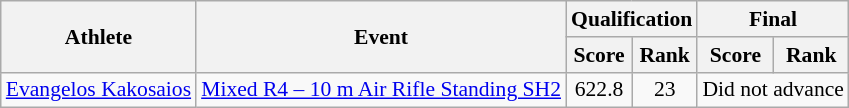<table class=wikitable style="font-size:90%">
<tr>
<th rowspan="2">Athlete</th>
<th rowspan="2">Event</th>
<th colspan="2">Qualification</th>
<th colspan="2">Final</th>
</tr>
<tr>
<th>Score</th>
<th>Rank</th>
<th>Score</th>
<th>Rank</th>
</tr>
<tr align=center>
<td align=left><a href='#'>Evangelos Kakosaios</a></td>
<td align=left><a href='#'>Mixed R4 – 10 m Air Rifle Standing SH2</a></td>
<td>622.8</td>
<td>23</td>
<td colspan=2>Did not advance</td>
</tr>
</table>
